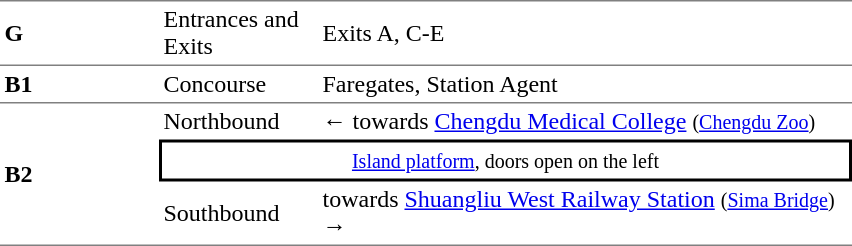<table cellspacing=0 cellpadding=3>
<tr>
<td style="border-top:solid 1px gray;border-bottom:solid 1px gray;" width=100><strong>G</strong></td>
<td style="border-top:solid 1px gray;border-bottom:solid 1px gray;" width=100>Entrances and Exits</td>
<td style="border-top:solid 1px gray;border-bottom:solid 1px gray;" width=350>Exits A, C-E</td>
</tr>
<tr>
<td style="border-bottom:solid 1px gray;"><strong>B1</strong></td>
<td style="border-bottom:solid 1px gray;">Concourse</td>
<td style="border-bottom:solid 1px gray;">Faregates, Station Agent</td>
</tr>
<tr>
<td style="border-bottom:solid 1px gray;" rowspan=3><strong>B2</strong></td>
<td>Northbound</td>
<td>←  towards <a href='#'>Chengdu Medical College</a> <small>(<a href='#'>Chengdu Zoo</a>)</small></td>
</tr>
<tr>
<td style="border-right:solid 2px black;border-left:solid 2px black;border-top:solid 2px black;border-bottom:solid 2px black;text-align:center;" colspan=2><small><a href='#'>Island platform</a>, doors open on the left</small></td>
</tr>
<tr>
<td style="border-bottom:solid 1px gray;">Southbound</td>
<td style="border-bottom:solid 1px gray;">  towards <a href='#'>Shuangliu West Railway Station</a> <small>(<a href='#'>Sima Bridge</a>)</small> →</td>
</tr>
</table>
